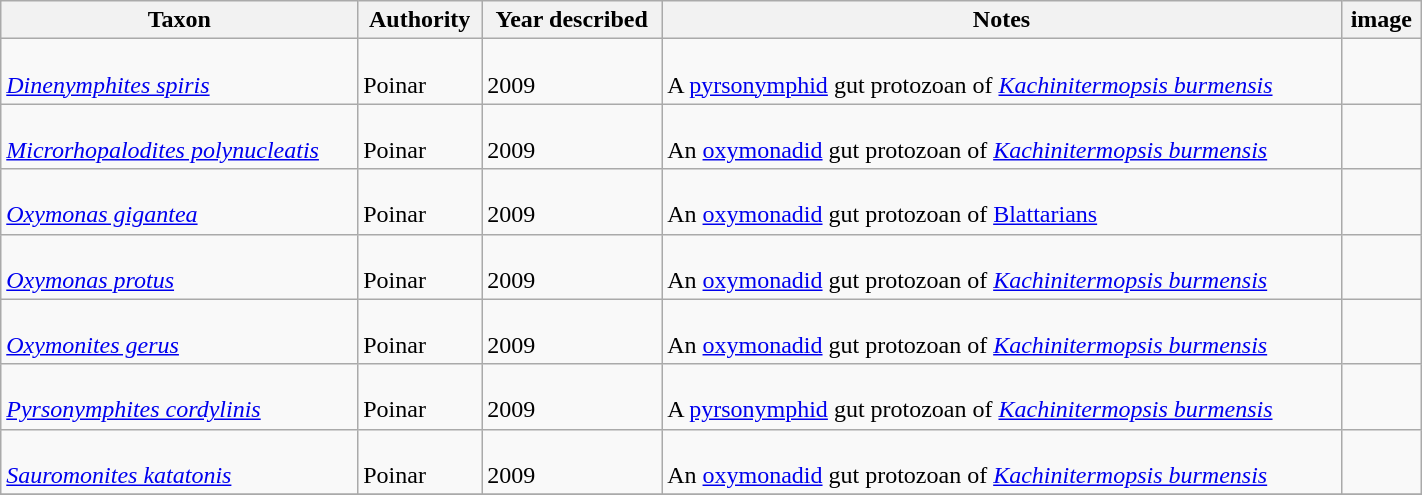<table class="wikitable sortable" align="center" width="75%">
<tr>
<th>Taxon</th>
<th>Authority</th>
<th>Year described</th>
<th>Notes</th>
<th>image</th>
</tr>
<tr>
<td><br><em><a href='#'>Dinenymphites spiris</a></em></td>
<td><br>Poinar</td>
<td><br>2009</td>
<td><br>A <a href='#'>pyrsonymphid</a> gut protozoan of <em><a href='#'>Kachinitermopsis burmensis</a></em></td>
<td><br></td>
</tr>
<tr>
<td><br><em><a href='#'>Microrhopalodites polynucleatis</a></em></td>
<td><br>Poinar</td>
<td><br>2009</td>
<td><br>An <a href='#'>oxymonadid</a> gut protozoan of <em><a href='#'>Kachinitermopsis burmensis</a></em></td>
<td><br></td>
</tr>
<tr>
<td><br><em><a href='#'>Oxymonas gigantea</a></em></td>
<td><br>Poinar</td>
<td><br>2009</td>
<td><br>An <a href='#'>oxymonadid</a> gut protozoan of <a href='#'>Blattarians</a></td>
<td></td>
</tr>
<tr>
<td><br><em><a href='#'>Oxymonas protus</a></em></td>
<td><br>Poinar</td>
<td><br>2009</td>
<td><br>An <a href='#'>oxymonadid</a> gut protozoan of <em><a href='#'>Kachinitermopsis burmensis</a></em></td>
<td><br></td>
</tr>
<tr>
<td><br><em><a href='#'>Oxymonites gerus</a></em></td>
<td><br>Poinar</td>
<td><br>2009</td>
<td><br>An <a href='#'>oxymonadid</a> gut protozoan of <em><a href='#'>Kachinitermopsis burmensis</a></em></td>
<td><br></td>
</tr>
<tr>
<td><br><em><a href='#'>Pyrsonymphites cordylinis</a></em></td>
<td><br>Poinar</td>
<td><br>2009</td>
<td><br>A <a href='#'>pyrsonymphid</a> gut protozoan of <em><a href='#'>Kachinitermopsis burmensis</a></em></td>
<td><br></td>
</tr>
<tr>
<td><br><em><a href='#'>Sauromonites katatonis</a></em></td>
<td><br>Poinar</td>
<td><br>2009</td>
<td><br>An <a href='#'>oxymonadid</a> gut protozoan of <em><a href='#'>Kachinitermopsis burmensis</a></em></td>
<td><br></td>
</tr>
<tr>
</tr>
</table>
